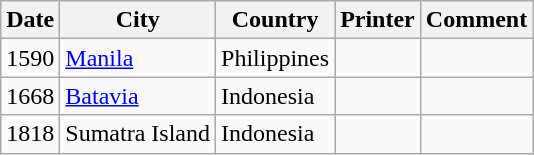<table class="wikitable">
<tr>
<th>Date</th>
<th>City</th>
<th>Country</th>
<th>Printer</th>
<th>Comment</th>
</tr>
<tr>
<td>1590</td>
<td><a href='#'>Manila</a></td>
<td>Philippines</td>
<td></td>
<td></td>
</tr>
<tr>
<td>1668</td>
<td><a href='#'>Batavia</a></td>
<td>Indonesia</td>
<td></td>
<td></td>
</tr>
<tr>
<td>1818</td>
<td>Sumatra Island</td>
<td>Indonesia</td>
<td></td>
<td></td>
</tr>
</table>
